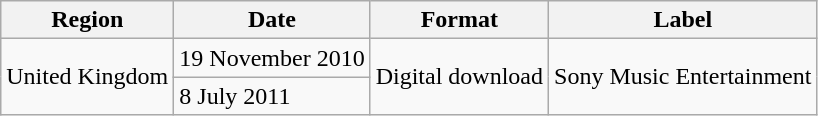<table class=wikitable>
<tr>
<th>Region</th>
<th>Date</th>
<th>Format</th>
<th>Label</th>
</tr>
<tr>
<td rowspan="2">United Kingdom</td>
<td>19 November 2010</td>
<td rowspan="2">Digital download</td>
<td rowspan="2">Sony Music Entertainment</td>
</tr>
<tr>
<td>8 July 2011</td>
</tr>
</table>
